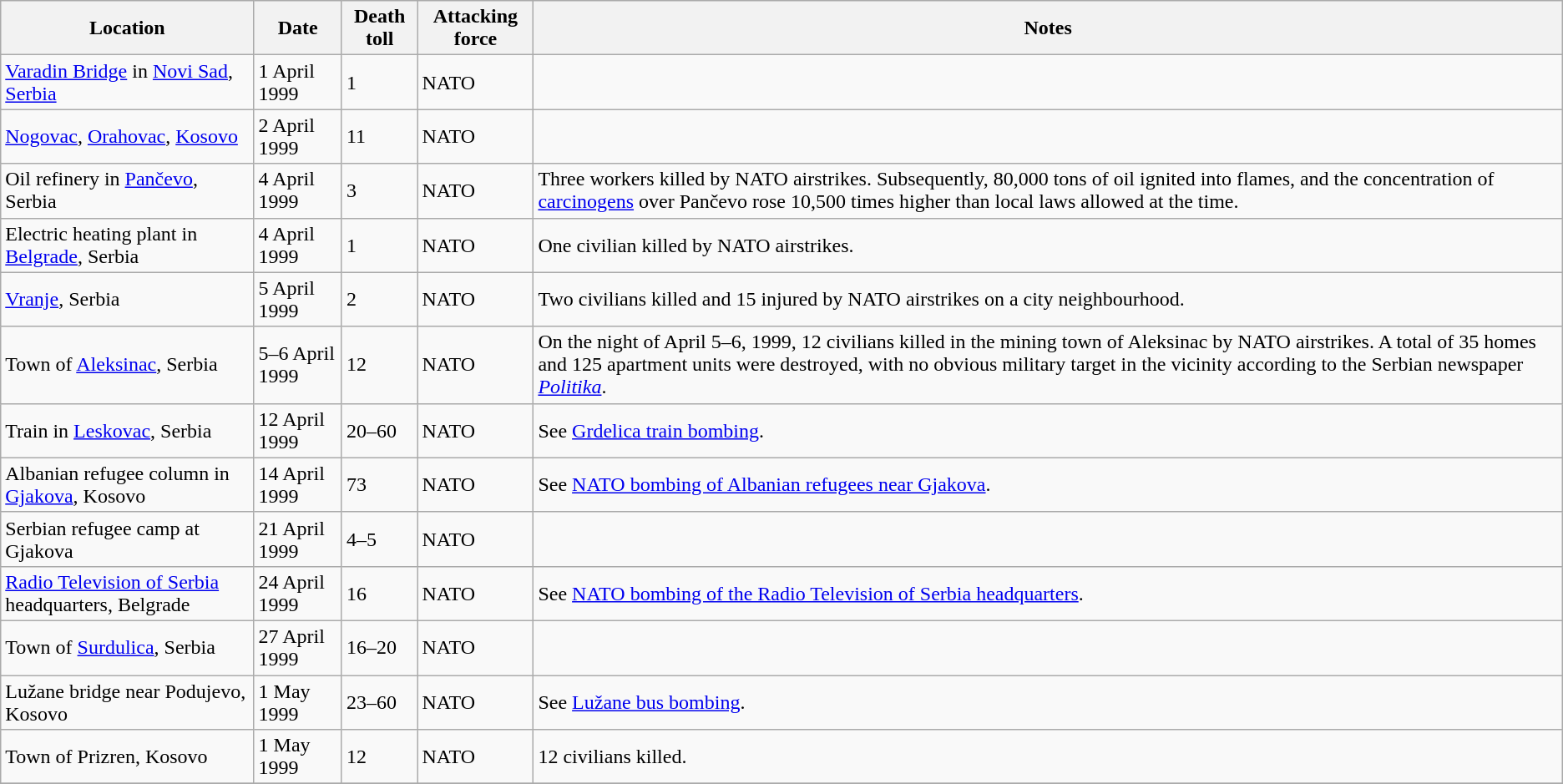<table class="wikitable">
<tr>
<th>Location</th>
<th>Date</th>
<th>Death toll</th>
<th>Attacking force</th>
<th>Notes</th>
</tr>
<tr>
<td><a href='#'>Varadin Bridge</a> in <a href='#'>Novi Sad</a>, <a href='#'>Serbia</a></td>
<td>1 April 1999</td>
<td>1</td>
<td>NATO</td>
<td></td>
</tr>
<tr>
<td><a href='#'>Nogovac</a>, <a href='#'>Orahovac</a>, <a href='#'>Kosovo</a></td>
<td>2 April 1999</td>
<td>11</td>
<td>NATO</td>
<td></td>
</tr>
<tr>
<td>Oil refinery in <a href='#'>Pančevo</a>, Serbia</td>
<td>4 April 1999</td>
<td>3</td>
<td>NATO</td>
<td>Three workers killed by NATO airstrikes. Subsequently, 80,000 tons of oil ignited into flames, and the concentration of <a href='#'>carcinogens</a> over Pančevo rose 10,500 times higher than local laws allowed at the time.</td>
</tr>
<tr>
<td>Electric heating plant in <a href='#'>Belgrade</a>, Serbia</td>
<td>4 April 1999</td>
<td>1</td>
<td>NATO</td>
<td>One civilian killed by NATO airstrikes.</td>
</tr>
<tr>
<td><a href='#'>Vranje</a>, Serbia</td>
<td>5 April 1999</td>
<td>2</td>
<td>NATO</td>
<td>Two civilians killed and 15 injured by NATO airstrikes on a city neighbourhood.</td>
</tr>
<tr>
<td>Town of <a href='#'>Aleksinac</a>, Serbia</td>
<td>5–6 April 1999</td>
<td>12</td>
<td>NATO</td>
<td>On the night of April 5–6, 1999, 12 civilians killed in the mining town of Aleksinac by NATO airstrikes. A total of 35 homes and 125 apartment units were destroyed, with no obvious military target in the vicinity according to the Serbian newspaper <em><a href='#'>Politika</a></em>.</td>
</tr>
<tr>
<td>Train in <a href='#'>Leskovac</a>, Serbia</td>
<td>12 April 1999</td>
<td>20–60</td>
<td>NATO</td>
<td>See <a href='#'>Grdelica train bombing</a>.</td>
</tr>
<tr>
<td>Albanian refugee column in <a href='#'>Gjakova</a>, Kosovo</td>
<td>14 April 1999</td>
<td>73</td>
<td>NATO</td>
<td>See <a href='#'>NATO bombing of Albanian refugees near Gjakova</a>.</td>
</tr>
<tr>
<td>Serbian refugee camp at Gjakova</td>
<td>21 April 1999</td>
<td>4–5</td>
<td>NATO</td>
<td></td>
</tr>
<tr>
<td><a href='#'>Radio Television of Serbia</a> headquarters, Belgrade</td>
<td>24 April 1999</td>
<td>16</td>
<td>NATO</td>
<td>See <a href='#'>NATO bombing of the Radio Television of Serbia headquarters</a>.</td>
</tr>
<tr>
<td>Town of <a href='#'>Surdulica</a>, Serbia</td>
<td>27 April 1999</td>
<td>16–20</td>
<td>NATO</td>
<td></td>
</tr>
<tr>
<td>Lužane bridge near Podujevo, Kosovo</td>
<td>1 May 1999</td>
<td>23–60</td>
<td>NATO</td>
<td>See <a href='#'>Lužane bus bombing</a>.</td>
</tr>
<tr>
<td>Town of Prizren, Kosovo</td>
<td>1 May 1999</td>
<td>12</td>
<td>NATO</td>
<td>12 civilians killed.</td>
</tr>
<tr>
</tr>
</table>
